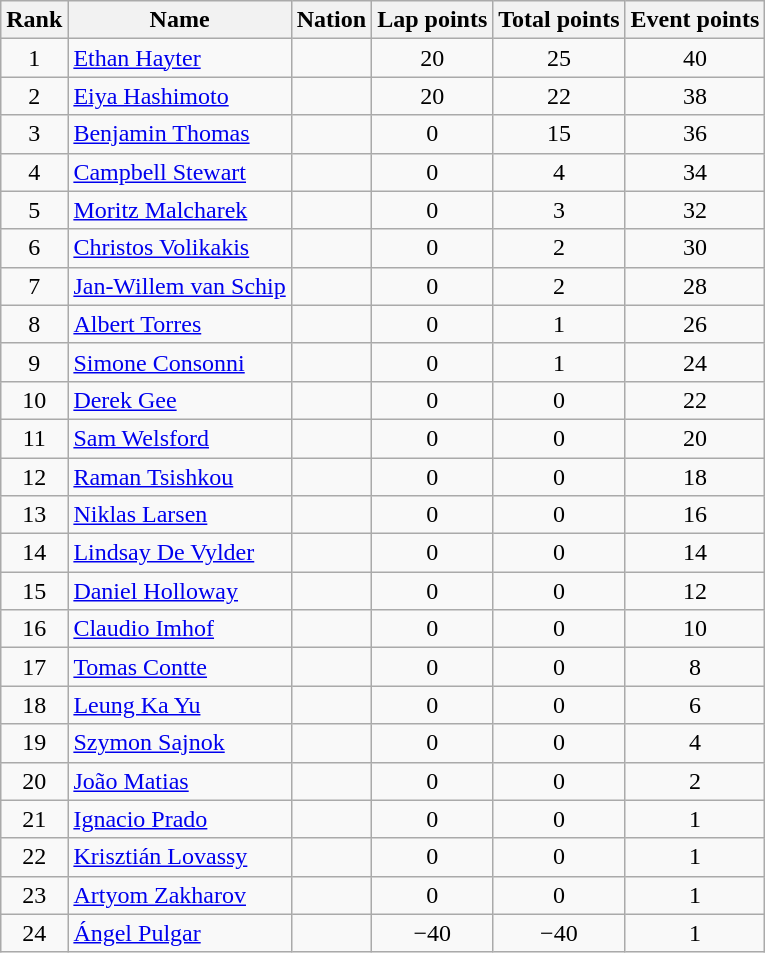<table class="wikitable sortable" style="text-align:center">
<tr>
<th>Rank</th>
<th>Name</th>
<th>Nation</th>
<th>Lap points</th>
<th>Total points</th>
<th>Event points</th>
</tr>
<tr>
<td>1</td>
<td align=left><a href='#'>Ethan Hayter</a></td>
<td align=left></td>
<td>20</td>
<td>25</td>
<td>40</td>
</tr>
<tr>
<td>2</td>
<td align=left><a href='#'>Eiya Hashimoto</a></td>
<td align=left></td>
<td>20</td>
<td>22</td>
<td>38</td>
</tr>
<tr>
<td>3</td>
<td align=left><a href='#'>Benjamin Thomas</a></td>
<td align=left></td>
<td>0</td>
<td>15</td>
<td>36</td>
</tr>
<tr>
<td>4</td>
<td align=left><a href='#'>Campbell Stewart</a></td>
<td align=left></td>
<td>0</td>
<td>4</td>
<td>34</td>
</tr>
<tr>
<td>5</td>
<td align=left><a href='#'>Moritz Malcharek</a></td>
<td align=left></td>
<td>0</td>
<td>3</td>
<td>32</td>
</tr>
<tr>
<td>6</td>
<td align=left><a href='#'>Christos Volikakis</a></td>
<td align=left></td>
<td>0</td>
<td>2</td>
<td>30</td>
</tr>
<tr>
<td>7</td>
<td align=left><a href='#'>Jan-Willem van Schip</a></td>
<td align=left></td>
<td>0</td>
<td>2</td>
<td>28</td>
</tr>
<tr>
<td>8</td>
<td align=left><a href='#'>Albert Torres</a></td>
<td align=left></td>
<td>0</td>
<td>1</td>
<td>26</td>
</tr>
<tr>
<td>9</td>
<td align=left><a href='#'>Simone Consonni</a></td>
<td align=left></td>
<td>0</td>
<td>1</td>
<td>24</td>
</tr>
<tr>
<td>10</td>
<td align=left><a href='#'>Derek Gee</a></td>
<td align=left></td>
<td>0</td>
<td>0</td>
<td>22</td>
</tr>
<tr>
<td>11</td>
<td align=left><a href='#'>Sam Welsford</a></td>
<td align=left></td>
<td>0</td>
<td>0</td>
<td>20</td>
</tr>
<tr>
<td>12</td>
<td align=left><a href='#'>Raman Tsishkou</a></td>
<td align=left></td>
<td>0</td>
<td>0</td>
<td>18</td>
</tr>
<tr>
<td>13</td>
<td align=left><a href='#'>Niklas Larsen</a></td>
<td align=left></td>
<td>0</td>
<td>0</td>
<td>16</td>
</tr>
<tr>
<td>14</td>
<td align=left><a href='#'>Lindsay De Vylder</a></td>
<td align=left></td>
<td>0</td>
<td>0</td>
<td>14</td>
</tr>
<tr>
<td>15</td>
<td align=left><a href='#'>Daniel Holloway</a></td>
<td align=left></td>
<td>0</td>
<td>0</td>
<td>12</td>
</tr>
<tr>
<td>16</td>
<td align=left><a href='#'>Claudio Imhof</a></td>
<td align=left></td>
<td>0</td>
<td>0</td>
<td>10</td>
</tr>
<tr>
<td>17</td>
<td align=left><a href='#'>Tomas Contte</a></td>
<td align=left></td>
<td>0</td>
<td>0</td>
<td>8</td>
</tr>
<tr>
<td>18</td>
<td align=left><a href='#'>Leung Ka Yu</a></td>
<td align=left></td>
<td>0</td>
<td>0</td>
<td>6</td>
</tr>
<tr>
<td>19</td>
<td align=left><a href='#'>Szymon Sajnok</a></td>
<td align=left></td>
<td>0</td>
<td>0</td>
<td>4</td>
</tr>
<tr>
<td>20</td>
<td align=left><a href='#'>João Matias</a></td>
<td align=left></td>
<td>0</td>
<td>0</td>
<td>2</td>
</tr>
<tr>
<td>21</td>
<td align=left><a href='#'>Ignacio Prado</a></td>
<td align=left></td>
<td>0</td>
<td>0</td>
<td>1</td>
</tr>
<tr>
<td>22</td>
<td align=left><a href='#'>Krisztián Lovassy</a></td>
<td align=left></td>
<td>0</td>
<td>0</td>
<td>1</td>
</tr>
<tr>
<td>23</td>
<td align=left><a href='#'>Artyom Zakharov</a></td>
<td align=left></td>
<td>0</td>
<td>0</td>
<td>1</td>
</tr>
<tr>
<td>24</td>
<td align=left><a href='#'>Ángel Pulgar</a></td>
<td align=left></td>
<td>−40</td>
<td>−40</td>
<td>1</td>
</tr>
</table>
